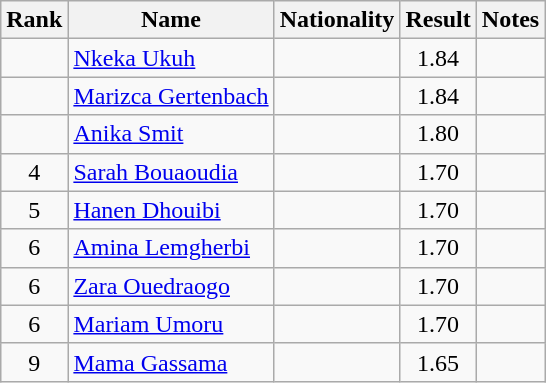<table class="wikitable sortable" style="text-align:center">
<tr>
<th>Rank</th>
<th>Name</th>
<th>Nationality</th>
<th>Result</th>
<th>Notes</th>
</tr>
<tr>
<td></td>
<td align=left><a href='#'>Nkeka Ukuh</a></td>
<td align=left></td>
<td>1.84</td>
<td></td>
</tr>
<tr>
<td></td>
<td align=left><a href='#'>Marizca Gertenbach</a></td>
<td align=left></td>
<td>1.84</td>
<td></td>
</tr>
<tr>
<td></td>
<td align=left><a href='#'>Anika Smit</a></td>
<td align=left></td>
<td>1.80</td>
<td></td>
</tr>
<tr>
<td>4</td>
<td align=left><a href='#'>Sarah Bouaoudia</a></td>
<td align=left></td>
<td>1.70</td>
<td></td>
</tr>
<tr>
<td>5</td>
<td align=left><a href='#'>Hanen Dhouibi</a></td>
<td align=left></td>
<td>1.70</td>
<td></td>
</tr>
<tr>
<td>6</td>
<td align=left><a href='#'>Amina Lemgherbi</a></td>
<td align=left></td>
<td>1.70</td>
<td></td>
</tr>
<tr>
<td>6</td>
<td align=left><a href='#'>Zara Ouedraogo</a></td>
<td align=left></td>
<td>1.70</td>
<td></td>
</tr>
<tr>
<td>6</td>
<td align=left><a href='#'>Mariam Umoru</a></td>
<td align=left></td>
<td>1.70</td>
<td></td>
</tr>
<tr>
<td>9</td>
<td align=left><a href='#'>Mama Gassama</a></td>
<td align=left></td>
<td>1.65</td>
<td></td>
</tr>
</table>
